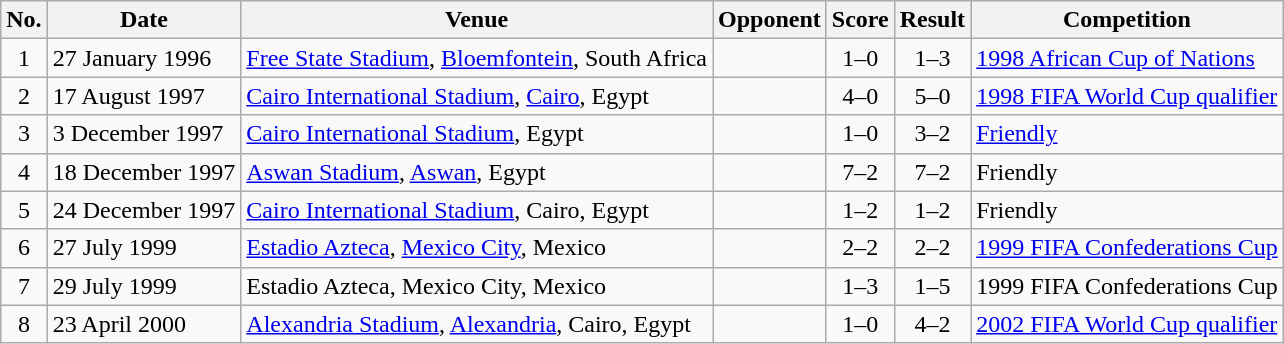<table class="wikitable sortable">
<tr>
<th scope="col">No.</th>
<th scope="col">Date</th>
<th scope="col">Venue</th>
<th scope="col">Opponent</th>
<th scope="col">Score</th>
<th scope="col">Result</th>
<th scope="col">Competition</th>
</tr>
<tr>
<td align="center">1</td>
<td>27 January 1996</td>
<td><a href='#'>Free State Stadium</a>, <a href='#'>Bloemfontein</a>, South Africa</td>
<td></td>
<td align="center">1–0</td>
<td align="center">1–3</td>
<td><a href='#'>1998 African Cup of Nations</a></td>
</tr>
<tr>
<td align="center">2</td>
<td>17 August 1997</td>
<td><a href='#'>Cairo International Stadium</a>, <a href='#'>Cairo</a>, Egypt</td>
<td></td>
<td align="center">4–0</td>
<td align="center">5–0</td>
<td><a href='#'>1998 FIFA World Cup qualifier</a></td>
</tr>
<tr>
<td align="center">3</td>
<td>3 December 1997</td>
<td><a href='#'>Cairo International Stadium</a>, Egypt</td>
<td></td>
<td align="center">1–0</td>
<td align="center">3–2</td>
<td><a href='#'>Friendly</a></td>
</tr>
<tr>
<td align="center">4</td>
<td>18 December 1997</td>
<td><a href='#'>Aswan Stadium</a>, <a href='#'>Aswan</a>, Egypt</td>
<td></td>
<td align="center">7–2</td>
<td align="center">7–2</td>
<td>Friendly</td>
</tr>
<tr>
<td align="center">5</td>
<td>24 December 1997</td>
<td><a href='#'>Cairo International Stadium</a>, Cairo, Egypt</td>
<td></td>
<td align="center">1–2</td>
<td align="center">1–2</td>
<td>Friendly</td>
</tr>
<tr>
<td align="center">6</td>
<td>27 July 1999</td>
<td><a href='#'>Estadio Azteca</a>, <a href='#'>Mexico City</a>, Mexico</td>
<td></td>
<td align="center">2–2</td>
<td align="center">2–2</td>
<td><a href='#'>1999 FIFA Confederations Cup</a></td>
</tr>
<tr>
<td align="center">7</td>
<td>29 July 1999</td>
<td>Estadio Azteca, Mexico City, Mexico</td>
<td></td>
<td align="center">1–3</td>
<td align="center">1–5</td>
<td>1999 FIFA Confederations Cup</td>
</tr>
<tr>
<td align="center">8</td>
<td>23 April 2000</td>
<td><a href='#'>Alexandria Stadium</a>, <a href='#'>Alexandria</a>, Cairo, Egypt</td>
<td></td>
<td align="center">1–0</td>
<td align="center">4–2</td>
<td><a href='#'>2002 FIFA World Cup qualifier</a></td>
</tr>
</table>
